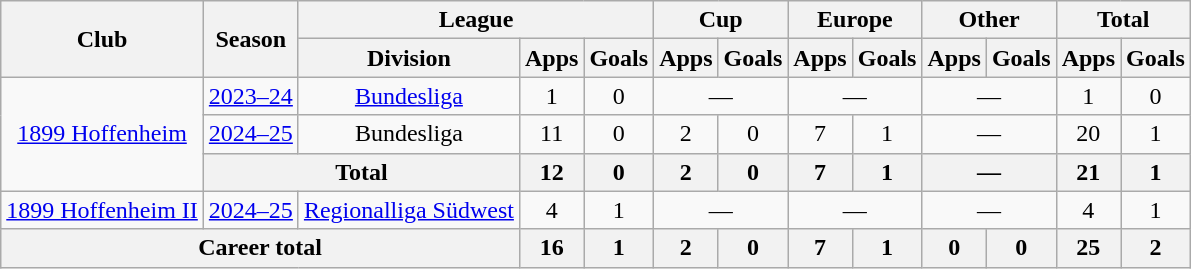<table class="wikitable" style="text-align:center">
<tr>
<th rowspan="2">Club</th>
<th rowspan="2">Season</th>
<th colspan="3">League</th>
<th colspan="2">Cup</th>
<th colspan="2">Europe</th>
<th colspan="2">Other</th>
<th colspan="2">Total</th>
</tr>
<tr>
<th>Division</th>
<th>Apps</th>
<th>Goals</th>
<th>Apps</th>
<th>Goals</th>
<th>Apps</th>
<th>Goals</th>
<th>Apps</th>
<th>Goals</th>
<th>Apps</th>
<th>Goals</th>
</tr>
<tr>
<td rowspan="3"><a href='#'>1899 Hoffenheim</a></td>
<td><a href='#'>2023–24</a></td>
<td><a href='#'>Bundesliga</a></td>
<td>1</td>
<td>0</td>
<td colspan="2">—</td>
<td colspan="2">—</td>
<td colspan="2">—</td>
<td>1</td>
<td>0</td>
</tr>
<tr>
<td><a href='#'>2024–25</a></td>
<td>Bundesliga</td>
<td>11</td>
<td>0</td>
<td>2</td>
<td>0</td>
<td>7</td>
<td>1</td>
<td colspan="2">—</td>
<td>20</td>
<td>1</td>
</tr>
<tr>
<th colspan="2">Total</th>
<th>12</th>
<th>0</th>
<th>2</th>
<th>0</th>
<th>7</th>
<th>1</th>
<th colspan="2">—</th>
<th>21</th>
<th>1</th>
</tr>
<tr>
<td><a href='#'>1899 Hoffenheim II</a></td>
<td><a href='#'>2024–25</a></td>
<td><a href='#'>Regionalliga Südwest</a></td>
<td>4</td>
<td>1</td>
<td colspan="2">—</td>
<td colspan="2">—</td>
<td colspan="2">—</td>
<td>4</td>
<td>1</td>
</tr>
<tr>
<th colspan="3">Career total</th>
<th>16</th>
<th>1</th>
<th>2</th>
<th>0</th>
<th>7</th>
<th>1</th>
<th>0</th>
<th>0</th>
<th>25</th>
<th>2</th>
</tr>
</table>
